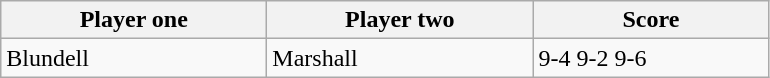<table class="wikitable">
<tr>
<th width=170>Player one</th>
<th width=170>Player two</th>
<th width=150>Score</th>
</tr>
<tr>
<td> Blundell</td>
<td> Marshall</td>
<td>9-4 9-2 9-6</td>
</tr>
</table>
